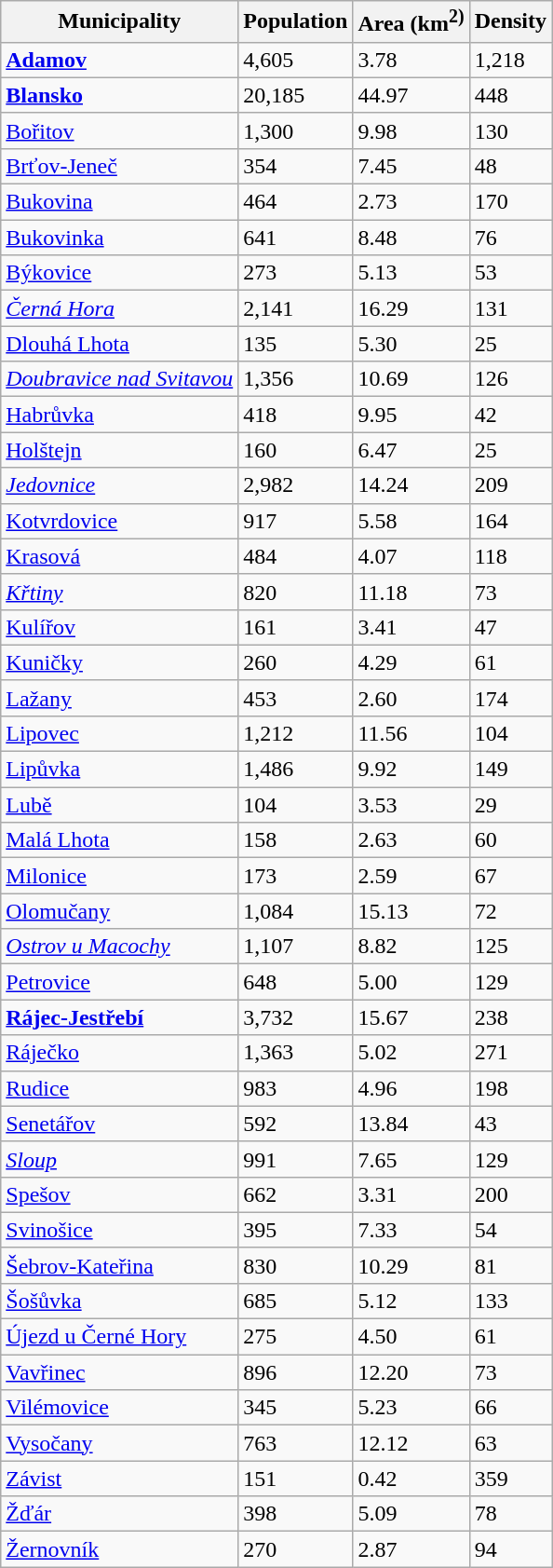<table class="wikitable sortable">
<tr>
<th>Municipality</th>
<th>Population</th>
<th>Area (km<sup>2)</sup></th>
<th>Density</th>
</tr>
<tr>
<td><a href='#'><strong>Adamov</strong></a></td>
<td>4,605</td>
<td>3.78</td>
<td>1,218</td>
</tr>
<tr>
<td><strong><a href='#'>Blansko</a></strong></td>
<td>20,185</td>
<td>44.97</td>
<td>448</td>
</tr>
<tr>
<td><a href='#'>Bořitov</a></td>
<td>1,300</td>
<td>9.98</td>
<td>130</td>
</tr>
<tr>
<td><a href='#'>Brťov-Jeneč</a></td>
<td>354</td>
<td>7.45</td>
<td>48</td>
</tr>
<tr>
<td><a href='#'>Bukovina</a></td>
<td>464</td>
<td>2.73</td>
<td>170</td>
</tr>
<tr>
<td><a href='#'>Bukovinka</a></td>
<td>641</td>
<td>8.48</td>
<td>76</td>
</tr>
<tr>
<td><a href='#'>Býkovice</a></td>
<td>273</td>
<td>5.13</td>
<td>53</td>
</tr>
<tr>
<td><a href='#'><em>Černá Hora</em></a></td>
<td>2,141</td>
<td>16.29</td>
<td>131</td>
</tr>
<tr>
<td><a href='#'>Dlouhá Lhota</a></td>
<td>135</td>
<td>5.30</td>
<td>25</td>
</tr>
<tr>
<td><em><a href='#'>Doubravice nad Svitavou</a></em></td>
<td>1,356</td>
<td>10.69</td>
<td>126</td>
</tr>
<tr>
<td><a href='#'>Habrůvka</a></td>
<td>418</td>
<td>9.95</td>
<td>42</td>
</tr>
<tr>
<td><a href='#'>Holštejn</a></td>
<td>160</td>
<td>6.47</td>
<td>25</td>
</tr>
<tr>
<td><em><a href='#'>Jedovnice</a></em></td>
<td>2,982</td>
<td>14.24</td>
<td>209</td>
</tr>
<tr>
<td><a href='#'>Kotvrdovice</a></td>
<td>917</td>
<td>5.58</td>
<td>164</td>
</tr>
<tr>
<td><a href='#'>Krasová</a></td>
<td>484</td>
<td>4.07</td>
<td>118</td>
</tr>
<tr>
<td><em><a href='#'>Křtiny</a></em></td>
<td>820</td>
<td>11.18</td>
<td>73</td>
</tr>
<tr>
<td><a href='#'>Kulířov</a></td>
<td>161</td>
<td>3.41</td>
<td>47</td>
</tr>
<tr>
<td><a href='#'>Kuničky</a></td>
<td>260</td>
<td>4.29</td>
<td>61</td>
</tr>
<tr>
<td><a href='#'>Lažany</a></td>
<td>453</td>
<td>2.60</td>
<td>174</td>
</tr>
<tr>
<td><a href='#'>Lipovec</a></td>
<td>1,212</td>
<td>11.56</td>
<td>104</td>
</tr>
<tr>
<td><a href='#'>Lipůvka</a></td>
<td>1,486</td>
<td>9.92</td>
<td>149</td>
</tr>
<tr>
<td><a href='#'>Lubě</a></td>
<td>104</td>
<td>3.53</td>
<td>29</td>
</tr>
<tr>
<td><a href='#'>Malá Lhota</a></td>
<td>158</td>
<td>2.63</td>
<td>60</td>
</tr>
<tr>
<td><a href='#'>Milonice</a></td>
<td>173</td>
<td>2.59</td>
<td>67</td>
</tr>
<tr>
<td><a href='#'>Olomučany</a></td>
<td>1,084</td>
<td>15.13</td>
<td>72</td>
</tr>
<tr>
<td><em><a href='#'>Ostrov u Macochy</a></em></td>
<td>1,107</td>
<td>8.82</td>
<td>125</td>
</tr>
<tr>
<td><a href='#'>Petrovice</a></td>
<td>648</td>
<td>5.00</td>
<td>129</td>
</tr>
<tr>
<td><strong><a href='#'>Rájec-Jestřebí</a></strong></td>
<td>3,732</td>
<td>15.67</td>
<td>238</td>
</tr>
<tr>
<td><a href='#'>Ráječko</a></td>
<td>1,363</td>
<td>5.02</td>
<td>271</td>
</tr>
<tr>
<td><a href='#'>Rudice</a></td>
<td>983</td>
<td>4.96</td>
<td>198</td>
</tr>
<tr>
<td><a href='#'>Senetářov</a></td>
<td>592</td>
<td>13.84</td>
<td>43</td>
</tr>
<tr>
<td><a href='#'><em>Sloup</em></a></td>
<td>991</td>
<td>7.65</td>
<td>129</td>
</tr>
<tr>
<td><a href='#'>Spešov</a></td>
<td>662</td>
<td>3.31</td>
<td>200</td>
</tr>
<tr>
<td><a href='#'>Svinošice</a></td>
<td>395</td>
<td>7.33</td>
<td>54</td>
</tr>
<tr>
<td><a href='#'>Šebrov-Kateřina</a></td>
<td>830</td>
<td>10.29</td>
<td>81</td>
</tr>
<tr>
<td><a href='#'>Šošůvka</a></td>
<td>685</td>
<td>5.12</td>
<td>133</td>
</tr>
<tr>
<td><a href='#'>Újezd u Černé Hory</a></td>
<td>275</td>
<td>4.50</td>
<td>61</td>
</tr>
<tr>
<td><a href='#'>Vavřinec</a></td>
<td>896</td>
<td>12.20</td>
<td>73</td>
</tr>
<tr>
<td><a href='#'>Vilémovice</a></td>
<td>345</td>
<td>5.23</td>
<td>66</td>
</tr>
<tr>
<td><a href='#'>Vysočany</a></td>
<td>763</td>
<td>12.12</td>
<td>63</td>
</tr>
<tr>
<td><a href='#'>Závist</a></td>
<td>151</td>
<td>0.42</td>
<td>359</td>
</tr>
<tr>
<td><a href='#'>Žďár</a></td>
<td>398</td>
<td>5.09</td>
<td>78</td>
</tr>
<tr>
<td><a href='#'>Žernovník</a></td>
<td>270</td>
<td>2.87</td>
<td>94</td>
</tr>
</table>
